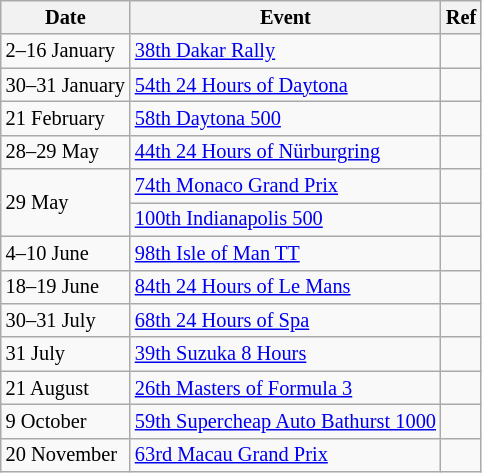<table class="wikitable" style="font-size: 85%">
<tr>
<th>Date</th>
<th>Event</th>
<th>Ref</th>
</tr>
<tr>
<td>2–16 January</td>
<td><a href='#'>38th Dakar Rally</a></td>
<td></td>
</tr>
<tr>
<td>30–31 January</td>
<td><a href='#'>54th 24 Hours of Daytona</a></td>
<td></td>
</tr>
<tr>
<td>21 February</td>
<td><a href='#'>58th Daytona 500</a></td>
<td></td>
</tr>
<tr>
<td>28–29 May</td>
<td><a href='#'>44th 24 Hours of Nürburgring</a></td>
<td></td>
</tr>
<tr>
<td rowspan=2>29 May</td>
<td><a href='#'>74th Monaco Grand Prix</a></td>
<td></td>
</tr>
<tr>
<td><a href='#'>100th Indianapolis 500</a></td>
<td></td>
</tr>
<tr>
<td>4–10 June</td>
<td><a href='#'>98th Isle of Man TT</a></td>
<td></td>
</tr>
<tr>
<td>18–19 June</td>
<td><a href='#'>84th 24 Hours of Le Mans</a></td>
<td></td>
</tr>
<tr>
<td>30–31 July</td>
<td><a href='#'>68th 24 Hours of Spa</a></td>
<td></td>
</tr>
<tr>
<td>31 July</td>
<td><a href='#'>39th Suzuka 8 Hours</a></td>
<td></td>
</tr>
<tr>
<td>21 August</td>
<td><a href='#'>26th Masters of Formula 3</a></td>
<td></td>
</tr>
<tr>
<td>9 October</td>
<td><a href='#'>59th Supercheap Auto Bathurst 1000</a></td>
<td></td>
</tr>
<tr>
<td>20 November</td>
<td><a href='#'>63rd Macau Grand Prix</a></td>
<td></td>
</tr>
</table>
